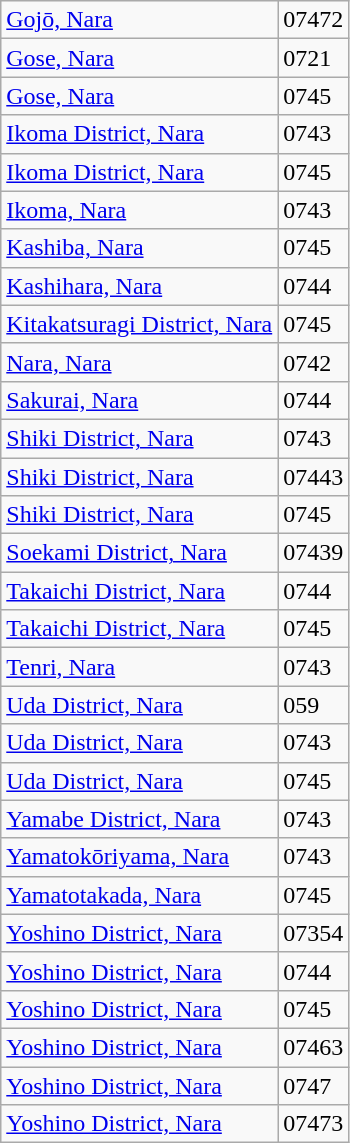<table class="wikitable">
<tr>
<td><a href='#'>Gojō, Nara</a></td>
<td>07472</td>
</tr>
<tr>
<td><a href='#'>Gose, Nara</a></td>
<td>0721</td>
</tr>
<tr>
<td><a href='#'>Gose, Nara</a></td>
<td>0745</td>
</tr>
<tr>
<td><a href='#'>Ikoma District, Nara</a></td>
<td>0743</td>
</tr>
<tr>
<td><a href='#'>Ikoma District, Nara</a></td>
<td>0745</td>
</tr>
<tr>
<td><a href='#'>Ikoma, Nara</a></td>
<td>0743</td>
</tr>
<tr>
<td><a href='#'>Kashiba, Nara</a></td>
<td>0745</td>
</tr>
<tr>
<td><a href='#'>Kashihara, Nara</a></td>
<td>0744</td>
</tr>
<tr>
<td><a href='#'>Kitakatsuragi District, Nara</a></td>
<td>0745</td>
</tr>
<tr>
<td><a href='#'>Nara, Nara</a></td>
<td>0742</td>
</tr>
<tr>
<td><a href='#'>Sakurai, Nara</a></td>
<td>0744</td>
</tr>
<tr>
<td><a href='#'>Shiki District, Nara</a></td>
<td>0743</td>
</tr>
<tr>
<td><a href='#'>Shiki District, Nara</a></td>
<td>07443</td>
</tr>
<tr>
<td><a href='#'>Shiki District, Nara</a></td>
<td>0745</td>
</tr>
<tr>
<td><a href='#'>Soekami District, Nara</a></td>
<td>07439</td>
</tr>
<tr>
<td><a href='#'>Takaichi District, Nara</a></td>
<td>0744</td>
</tr>
<tr>
<td><a href='#'>Takaichi District, Nara</a></td>
<td>0745</td>
</tr>
<tr>
<td><a href='#'>Tenri, Nara</a></td>
<td>0743</td>
</tr>
<tr>
<td><a href='#'>Uda District, Nara</a></td>
<td>059</td>
</tr>
<tr>
<td><a href='#'>Uda District, Nara</a></td>
<td>0743</td>
</tr>
<tr>
<td><a href='#'>Uda District, Nara</a></td>
<td>0745</td>
</tr>
<tr>
<td><a href='#'>Yamabe District, Nara</a></td>
<td>0743</td>
</tr>
<tr>
<td><a href='#'>Yamatokōriyama, Nara</a></td>
<td>0743</td>
</tr>
<tr>
<td><a href='#'>Yamatotakada, Nara</a></td>
<td>0745</td>
</tr>
<tr>
<td><a href='#'>Yoshino District, Nara</a></td>
<td>07354</td>
</tr>
<tr>
<td><a href='#'>Yoshino District, Nara</a></td>
<td>0744</td>
</tr>
<tr>
<td><a href='#'>Yoshino District, Nara</a></td>
<td>0745</td>
</tr>
<tr>
<td><a href='#'>Yoshino District, Nara</a></td>
<td>07463</td>
</tr>
<tr>
<td><a href='#'>Yoshino District, Nara</a></td>
<td>0747</td>
</tr>
<tr>
<td><a href='#'>Yoshino District, Nara</a></td>
<td>07473</td>
</tr>
</table>
